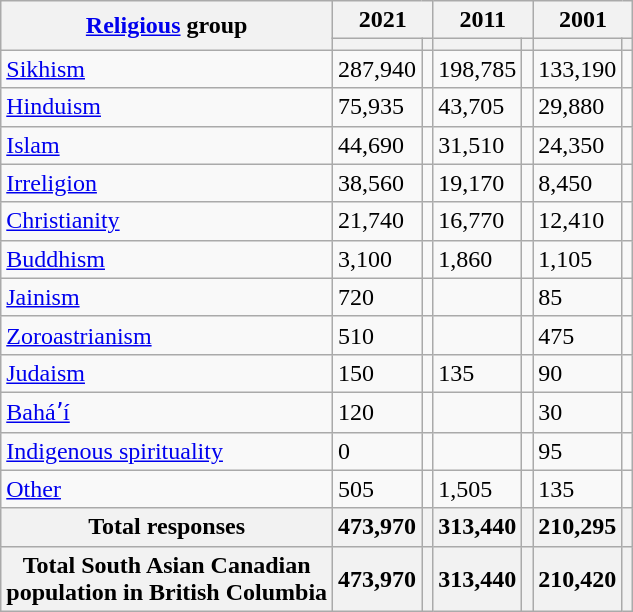<table class="wikitable sortable">
<tr>
<th rowspan="2"><a href='#'>Religious</a> group</th>
<th colspan="2">2021</th>
<th colspan="2">2011</th>
<th colspan="2">2001</th>
</tr>
<tr>
<th><a href='#'></a></th>
<th></th>
<th></th>
<th></th>
<th></th>
<th></th>
</tr>
<tr>
<td><a href='#'>Sikhism</a></td>
<td>287,940</td>
<td></td>
<td>198,785</td>
<td></td>
<td>133,190</td>
<td></td>
</tr>
<tr>
<td><a href='#'>Hinduism</a></td>
<td>75,935</td>
<td></td>
<td>43,705</td>
<td></td>
<td>29,880</td>
<td></td>
</tr>
<tr>
<td><a href='#'>Islam</a></td>
<td>44,690</td>
<td></td>
<td>31,510</td>
<td></td>
<td>24,350</td>
<td></td>
</tr>
<tr>
<td><a href='#'>Irreligion</a></td>
<td>38,560</td>
<td></td>
<td>19,170</td>
<td></td>
<td>8,450</td>
<td></td>
</tr>
<tr>
<td><a href='#'>Christianity</a></td>
<td>21,740</td>
<td></td>
<td>16,770</td>
<td></td>
<td>12,410</td>
<td></td>
</tr>
<tr>
<td><a href='#'>Buddhism</a></td>
<td>3,100</td>
<td></td>
<td>1,860</td>
<td></td>
<td>1,105</td>
<td></td>
</tr>
<tr>
<td><a href='#'>Jainism</a></td>
<td>720</td>
<td></td>
<td></td>
<td></td>
<td>85</td>
<td></td>
</tr>
<tr>
<td><a href='#'>Zoroastrianism</a></td>
<td>510</td>
<td></td>
<td></td>
<td></td>
<td>475</td>
<td></td>
</tr>
<tr>
<td><a href='#'>Judaism</a></td>
<td>150</td>
<td></td>
<td>135</td>
<td></td>
<td>90</td>
<td></td>
</tr>
<tr>
<td><a href='#'>Baháʼí</a></td>
<td>120</td>
<td></td>
<td></td>
<td></td>
<td>30</td>
<td></td>
</tr>
<tr>
<td><a href='#'>Indigenous spirituality</a></td>
<td>0</td>
<td></td>
<td></td>
<td></td>
<td>95</td>
<td></td>
</tr>
<tr>
<td><a href='#'>Other</a></td>
<td>505</td>
<td></td>
<td>1,505</td>
<td></td>
<td>135</td>
<td></td>
</tr>
<tr>
<th>Total responses</th>
<th>473,970</th>
<th></th>
<th>313,440</th>
<th></th>
<th>210,295</th>
<th></th>
</tr>
<tr>
<th>Total South Asian Canadian<br>population in British Columbia</th>
<th>473,970</th>
<th></th>
<th>313,440</th>
<th></th>
<th>210,420</th>
<th></th>
</tr>
</table>
